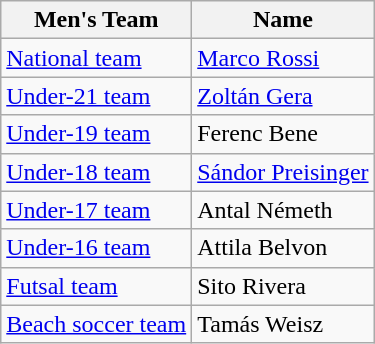<table class="wikitable">
<tr>
<th>Men's Team</th>
<th>Name</th>
</tr>
<tr>
<td><a href='#'>National team</a></td>
<td> <a href='#'>Marco Rossi</a></td>
</tr>
<tr>
<td><a href='#'>Under-21 team</a></td>
<td> <a href='#'>Zoltán Gera</a></td>
</tr>
<tr>
<td><a href='#'>Under-19 team</a></td>
<td> Ferenc Bene</td>
</tr>
<tr>
<td><a href='#'>Under-18 team</a></td>
<td> <a href='#'>Sándor Preisinger</a></td>
</tr>
<tr>
<td><a href='#'>Under-17 team</a></td>
<td> Antal Németh</td>
</tr>
<tr>
<td><a href='#'>Under-16 team</a></td>
<td> Attila Belvon</td>
</tr>
<tr>
<td><a href='#'>Futsal team</a></td>
<td> Sito Rivera</td>
</tr>
<tr>
<td><a href='#'>Beach soccer team</a></td>
<td> Tamás Weisz</td>
</tr>
</table>
